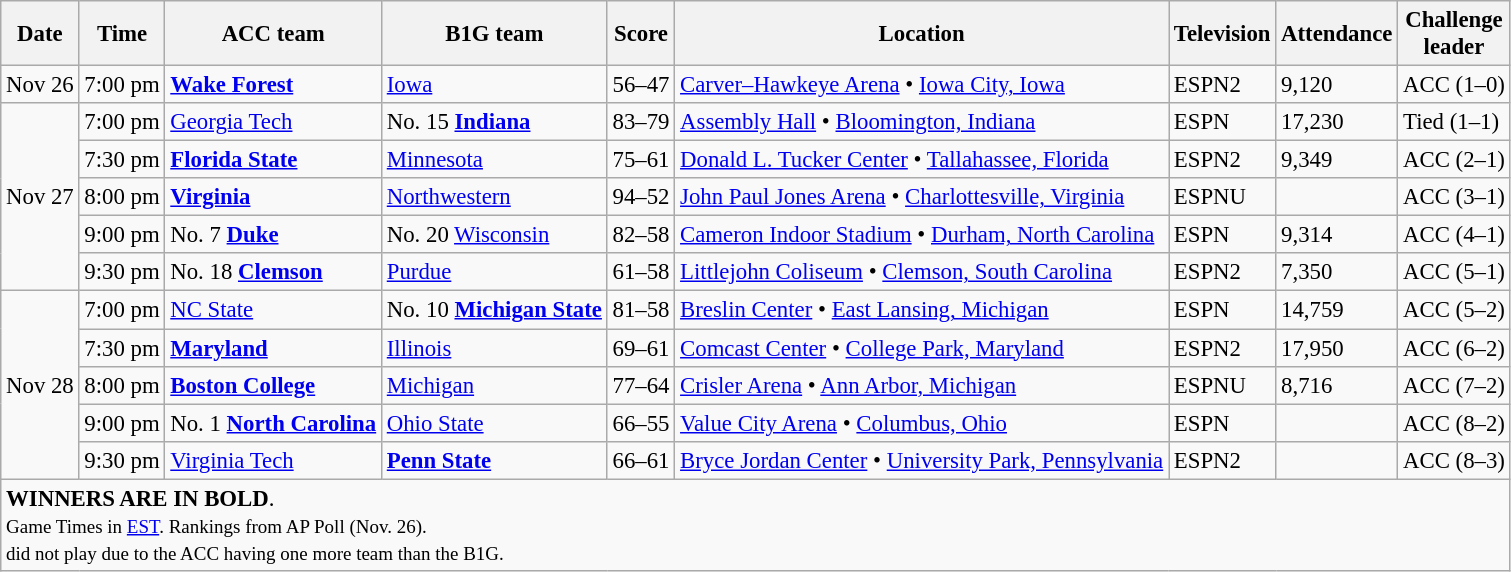<table class="wikitable" style="font-size: 95%">
<tr>
<th>Date</th>
<th>Time</th>
<th>ACC team</th>
<th>B1G team</th>
<th>Score</th>
<th>Location</th>
<th>Television</th>
<th>Attendance</th>
<th>Challenge<br>leader</th>
</tr>
<tr>
<td>Nov 26</td>
<td>7:00 pm</td>
<td><strong><a href='#'>Wake Forest</a></strong></td>
<td><a href='#'>Iowa</a></td>
<td>56–47</td>
<td><a href='#'>Carver–Hawkeye Arena</a> • <a href='#'>Iowa City, Iowa</a></td>
<td>ESPN2</td>
<td>9,120</td>
<td>ACC (1–0)</td>
</tr>
<tr>
<td rowspan=5>Nov 27</td>
<td>7:00 pm</td>
<td><a href='#'>Georgia Tech</a></td>
<td>No. 15 <strong><a href='#'>Indiana</a></strong></td>
<td>83–79</td>
<td><a href='#'>Assembly Hall</a> • <a href='#'>Bloomington, Indiana</a></td>
<td>ESPN</td>
<td>17,230</td>
<td>Tied (1–1)</td>
</tr>
<tr>
<td>7:30 pm</td>
<td><strong><a href='#'>Florida State</a></strong></td>
<td><a href='#'>Minnesota</a></td>
<td>75–61</td>
<td><a href='#'>Donald L. Tucker Center</a> • <a href='#'>Tallahassee, Florida</a></td>
<td>ESPN2</td>
<td>9,349</td>
<td>ACC (2–1)</td>
</tr>
<tr>
<td>8:00 pm</td>
<td><strong><a href='#'>Virginia</a></strong></td>
<td><a href='#'>Northwestern</a></td>
<td>94–52</td>
<td><a href='#'>John Paul Jones Arena</a> • <a href='#'>Charlottesville, Virginia</a></td>
<td>ESPNU</td>
<td></td>
<td>ACC (3–1)</td>
</tr>
<tr>
<td>9:00 pm</td>
<td>No. 7 <strong><a href='#'>Duke</a></strong></td>
<td>No. 20 <a href='#'>Wisconsin</a></td>
<td>82–58</td>
<td><a href='#'>Cameron Indoor Stadium</a> • <a href='#'>Durham, North Carolina</a></td>
<td>ESPN</td>
<td>9,314</td>
<td>ACC (4–1)</td>
</tr>
<tr>
<td>9:30 pm</td>
<td>No. 18 <strong><a href='#'>Clemson</a></strong></td>
<td><a href='#'>Purdue</a></td>
<td>61–58</td>
<td><a href='#'>Littlejohn Coliseum</a> • <a href='#'>Clemson, South Carolina</a></td>
<td>ESPN2</td>
<td>7,350</td>
<td>ACC (5–1)</td>
</tr>
<tr>
<td rowspan=5>Nov 28</td>
<td>7:00 pm</td>
<td><a href='#'>NC State</a></td>
<td>No. 10 <strong><a href='#'>Michigan State</a></strong></td>
<td>81–58</td>
<td><a href='#'>Breslin Center</a> • <a href='#'>East Lansing, Michigan</a></td>
<td>ESPN</td>
<td>14,759</td>
<td>ACC (5–2)</td>
</tr>
<tr>
<td>7:30 pm</td>
<td><strong><a href='#'>Maryland</a></strong></td>
<td><a href='#'>Illinois</a></td>
<td>69–61</td>
<td><a href='#'>Comcast Center</a> • <a href='#'>College Park, Maryland</a></td>
<td>ESPN2</td>
<td>17,950</td>
<td>ACC (6–2)</td>
</tr>
<tr>
<td>8:00 pm</td>
<td><strong><a href='#'>Boston College</a></strong></td>
<td><a href='#'>Michigan</a></td>
<td>77–64</td>
<td><a href='#'>Crisler Arena</a> • <a href='#'>Ann Arbor, Michigan</a></td>
<td>ESPNU</td>
<td>8,716</td>
<td>ACC (7–2)</td>
</tr>
<tr>
<td>9:00 pm</td>
<td>No. 1 <strong><a href='#'>North Carolina</a></strong></td>
<td><a href='#'>Ohio State</a></td>
<td>66–55</td>
<td><a href='#'>Value City Arena</a> • <a href='#'>Columbus, Ohio</a></td>
<td>ESPN</td>
<td></td>
<td>ACC (8–2)</td>
</tr>
<tr>
<td>9:30 pm</td>
<td><a href='#'>Virginia Tech</a></td>
<td><strong><a href='#'>Penn State</a></strong></td>
<td>66–61</td>
<td><a href='#'>Bryce Jordan Center</a> • <a href='#'>University Park, Pennsylvania</a></td>
<td>ESPN2</td>
<td></td>
<td>ACC (8–3)</td>
</tr>
<tr>
<td colspan=9><strong>WINNERS ARE IN BOLD</strong>.<br><small>Game Times in <a href='#'>EST</a>. Rankings from AP Poll (Nov. 26).<br> did not play due to the ACC having one more team than the B1G.</small></td>
</tr>
</table>
